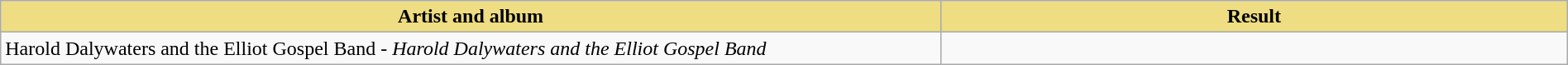<table class="wikitable" width=100%>
<tr>
<th style="width:15%;background:#EEDD82;">Artist and album</th>
<th style="width:10%;background:#EEDD82;">Result</th>
</tr>
<tr>
<td>Harold Dalywaters and the Elliot Gospel Band - <em>Harold Dalywaters and the Elliot Gospel Band</em></td>
<td></td>
</tr>
</table>
